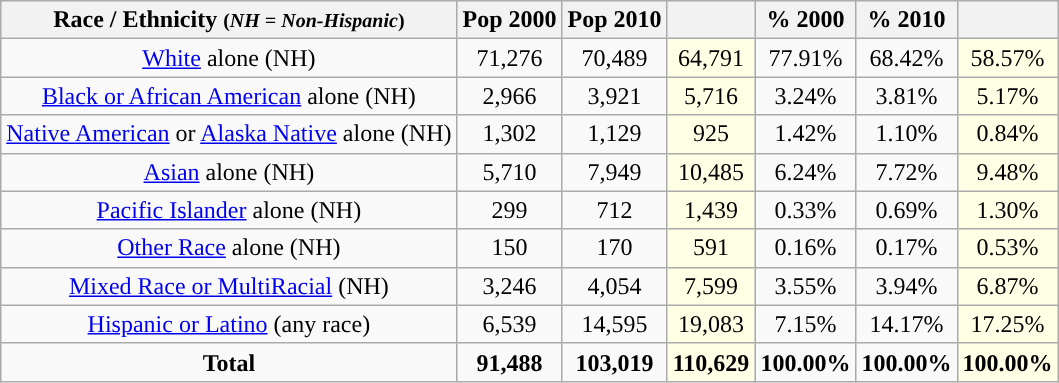<table class="wikitable" style="text-align:center;">
<tr>
<th>Race / Ethnicity <small>(<em>NH = Non-Hispanic</em>)</small></th>
<th>Pop 2000</th>
<th>Pop 2010</th>
<th></th>
<th>% 2000</th>
<th>% 2010</th>
<th></th>
</tr>
<tr>
<td><a href='#'>White</a> alone (NH)</td>
<td>71,276</td>
<td>70,489</td>
<td style='background: #ffffe6;'>64,791</td>
<td>77.91%</td>
<td>68.42%</td>
<td style='background: #ffffe6;'>58.57%</td>
</tr>
<tr>
<td><a href='#'>Black or African American</a> alone (NH)</td>
<td>2,966</td>
<td>3,921</td>
<td style='background: #ffffe6;'>5,716</td>
<td>3.24%</td>
<td>3.81%</td>
<td style='background: #ffffe6;'>5.17%</td>
</tr>
<tr>
<td><a href='#'>Native American</a> or <a href='#'>Alaska Native</a> alone (NH)</td>
<td>1,302</td>
<td>1,129</td>
<td style='background: #ffffe6;'>925</td>
<td>1.42%</td>
<td>1.10%</td>
<td style='background: #ffffe6;'>0.84%</td>
</tr>
<tr>
<td><a href='#'>Asian</a> alone (NH)</td>
<td>5,710</td>
<td>7,949</td>
<td style='background: #ffffe6;'>10,485</td>
<td>6.24%</td>
<td>7.72%</td>
<td style='background: #ffffe6;'>9.48%</td>
</tr>
<tr>
<td><a href='#'>Pacific Islander</a> alone (NH)</td>
<td>299</td>
<td>712</td>
<td style='background: #ffffe6;'>1,439</td>
<td>0.33%</td>
<td>0.69%</td>
<td style='background: #ffffe6;'>1.30%</td>
</tr>
<tr>
<td><a href='#'>Other Race</a> alone (NH)</td>
<td>150</td>
<td>170</td>
<td style='background: #ffffe6;'>591</td>
<td>0.16%</td>
<td>0.17%</td>
<td style='background: #ffffe6;'>0.53%</td>
</tr>
<tr>
<td><a href='#'>Mixed Race or MultiRacial</a> (NH)</td>
<td>3,246</td>
<td>4,054</td>
<td style='background: #ffffe6;'>7,599</td>
<td>3.55%</td>
<td>3.94%</td>
<td style='background: #ffffe6;'>6.87%</td>
</tr>
<tr>
<td><a href='#'>Hispanic or Latino</a> (any race)</td>
<td>6,539</td>
<td>14,595</td>
<td style='background: #ffffe6;'>19,083</td>
<td>7.15%</td>
<td>14.17%</td>
<td style='background: #ffffe6;'>17.25%</td>
</tr>
<tr>
<td><strong>Total</strong></td>
<td><strong>91,488</strong></td>
<td><strong>103,019</strong></td>
<td style='background: #ffffe6;'><strong>110,629</strong></td>
<td><strong>100.00%</strong></td>
<td><strong>100.00%</strong></td>
<td style='background: #ffffe6;'><strong>100.00%</strong></td>
</tr>
</table>
